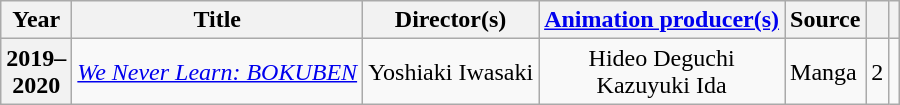<table class="wikitable sortable plainrowheaders">
<tr>
<th scope="col" class="unsortable" width=10>Year</th>
<th scope="col">Title</th>
<th scope="col">Director(s)</th>
<th scope="col"><a href='#'>Animation producer(s)</a></th>
<th scope="col">Source</th>
<th scope="col"></th>
<th scope="col" class="unsortable"></th>
</tr>
<tr>
<th scope="row">2019–2020</th>
<td><em><a href='#'>We Never Learn: BOKUBEN</a></em></td>
<td style=text-align:center>Yoshiaki Iwasaki</td>
<td style=text-align:center>Hideo Deguchi<br>Kazuyuki Ida</td>
<td>Manga</td>
<td>2</td>
<td style="text-align:center"></td>
</tr>
</table>
